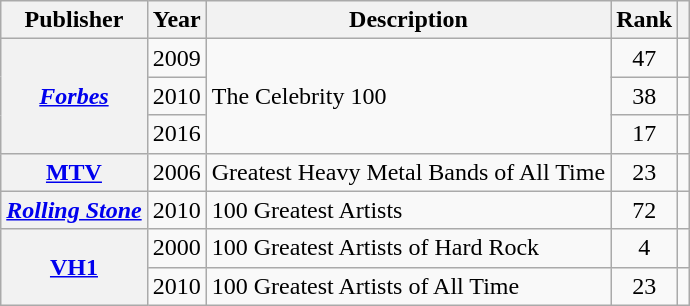<table class="wikitable sortable plainrowheaders">
<tr>
<th scope="col">Publisher</th>
<th scope="col">Year</th>
<th scope="col">Description</th>
<th scope="col">Rank</th>
<th scope="col" class="unsortable"></th>
</tr>
<tr>
<th scope="row" rowspan="3"><em><a href='#'>Forbes</a></em></th>
<td>2009</td>
<td rowspan="3">The Celebrity 100</td>
<td style="text-align:center">47</td>
<td style="text-align:center"></td>
</tr>
<tr>
<td>2010</td>
<td style="text-align:center">38</td>
<td style="text-align:center"></td>
</tr>
<tr>
<td>2016</td>
<td style="text-align:center">17</td>
<td style="text-align:center"></td>
</tr>
<tr>
<th scope="row"><a href='#'>MTV</a></th>
<td>2006</td>
<td>Greatest Heavy Metal Bands of All Time</td>
<td style="text-align:center">23</td>
<td style="text-align:center"></td>
</tr>
<tr>
<th scope="row"><em><a href='#'>Rolling Stone</a></em></th>
<td>2010</td>
<td>100 Greatest Artists</td>
<td style="text-align:center">72</td>
<td style="text-align:center"></td>
</tr>
<tr>
<th scope="row" rowspan="2"><a href='#'>VH1</a></th>
<td>2000</td>
<td>100 Greatest Artists of Hard Rock</td>
<td style="text-align:center">4</td>
<td style="text-align:center"></td>
</tr>
<tr>
<td>2010</td>
<td>100 Greatest Artists of All Time</td>
<td style="text-align:center">23</td>
<td style="text-align:center"></td>
</tr>
</table>
